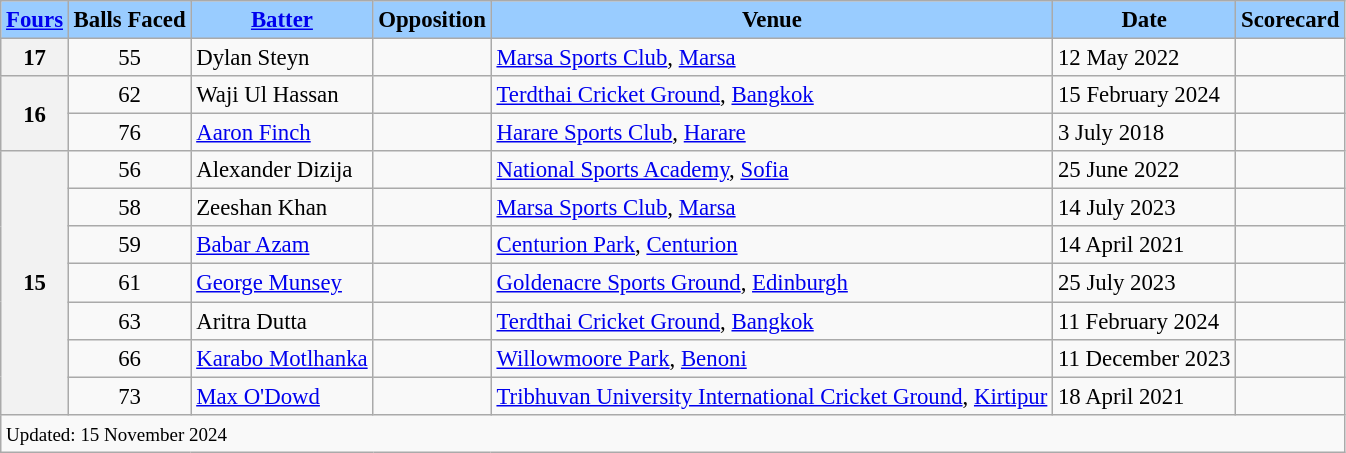<table class="wikitable defaultleft" style="font-size: 95%">
<tr>
<th scope="col" style="background-color:#9cf;"><a href='#'>Fours</a></th>
<th scope="col" style="background-color:#9cf;">Balls Faced</th>
<th scope="col" style="background-color:#9cf;"><a href='#'>Batter</a></th>
<th scope="col" style="background-color:#9cf;">Opposition</th>
<th scope="col" style="background-color:#9cf;">Venue</th>
<th scope="col" style="background-color:#9cf;">Date</th>
<th scope="col" style="background-color:#9cf;">Scorecard</th>
</tr>
<tr>
<th scope="row">17</th>
<td style="text-align:center;">55</td>
<td> Dylan Steyn</td>
<td></td>
<td><a href='#'>Marsa Sports Club</a>, <a href='#'>Marsa</a></td>
<td>12 May 2022</td>
<td></td>
</tr>
<tr>
<th scope="row" rowspan=2>16</th>
<td style="text-align:center;">62</td>
<td> Waji Ul Hassan</td>
<td></td>
<td><a href='#'>Terdthai Cricket Ground</a>, <a href='#'>Bangkok</a></td>
<td>15 February 2024</td>
<td></td>
</tr>
<tr>
<td style="text-align:center;">76</td>
<td> <a href='#'>Aaron Finch</a></td>
<td></td>
<td><a href='#'>Harare Sports Club</a>, <a href='#'>Harare</a></td>
<td>3 July 2018</td>
<td></td>
</tr>
<tr>
<th scope="row" rowspan=7>15</th>
<td style="text-align:center;">56</td>
<td> Alexander Dizija</td>
<td></td>
<td><a href='#'>National Sports Academy</a>, <a href='#'>Sofia</a></td>
<td>25 June 2022</td>
<td></td>
</tr>
<tr>
<td style="text-align:center;">58</td>
<td> Zeeshan Khan</td>
<td></td>
<td><a href='#'>Marsa Sports Club</a>, <a href='#'>Marsa</a></td>
<td>14 July 2023</td>
<td></td>
</tr>
<tr>
<td style="text-align:center;">59</td>
<td> <a href='#'>Babar Azam</a></td>
<td></td>
<td><a href='#'>Centurion Park</a>, <a href='#'>Centurion</a></td>
<td>14 April 2021</td>
<td></td>
</tr>
<tr>
<td style="text-align:center;">61</td>
<td> <a href='#'>George Munsey</a></td>
<td></td>
<td><a href='#'>Goldenacre Sports Ground</a>, <a href='#'>Edinburgh</a></td>
<td>25 July 2023</td>
<td></td>
</tr>
<tr>
<td style="text-align:center;">63</td>
<td> Aritra Dutta</td>
<td></td>
<td><a href='#'>Terdthai Cricket Ground</a>, <a href='#'>Bangkok</a></td>
<td>11 February 2024</td>
<td></td>
</tr>
<tr>
<td style="text-align:center;">66</td>
<td> <a href='#'>Karabo Motlhanka</a></td>
<td></td>
<td><a href='#'>Willowmoore Park</a>, <a href='#'>Benoni</a></td>
<td>11 December 2023</td>
<td></td>
</tr>
<tr>
<td style="text-align:center;">73</td>
<td> <a href='#'>Max O'Dowd</a></td>
<td></td>
<td><a href='#'>Tribhuvan University International Cricket Ground</a>, <a href='#'>Kirtipur</a></td>
<td>18 April 2021</td>
<td></td>
</tr>
<tr class="sortbottom">
<td scope="row" colspan=7 style="text-align:left;"><small>Updated: 15 November 2024</small></td>
</tr>
</table>
